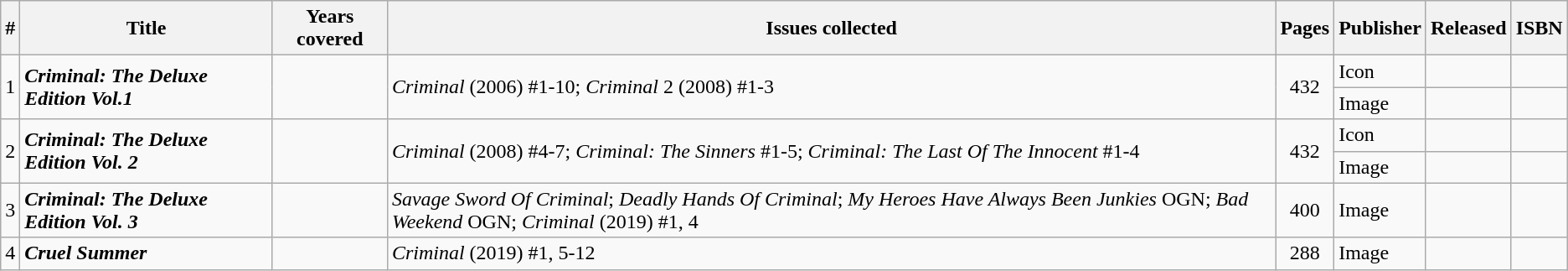<table class="wikitable sortable">
<tr>
<th class="unsortable">#</th>
<th class="unsortable">Title</th>
<th>Years covered</th>
<th class="unsortable">Issues collected</th>
<th class="unsortable">Pages</th>
<th>Publisher</th>
<th>Released</th>
<th class="unsortable">ISBN</th>
</tr>
<tr>
<td rowspan=2>1</td>
<td rowspan=2><strong><em>Criminal: The Deluxe Edition Vol.1</em></strong></td>
<td rowspan=2 style="text-align: center;"></td>
<td rowspan=2><em>Criminal</em> (2006) #1-10; <em>Criminal</em> 2 (2008) #1-3</td>
<td rowspan=2 style="text-align: center;">432</td>
<td>Icon</td>
<td></td>
<td></td>
</tr>
<tr>
<td>Image</td>
<td></td>
<td></td>
</tr>
<tr>
<td rowspan=2>2</td>
<td rowspan=2><strong><em>Criminal: The Deluxe Edition Vol. 2</em></strong></td>
<td rowspan=2 style="text-align: center;"></td>
<td rowspan=2><em>Criminal</em> (2008) #4-7; <em>Criminal: The Sinners</em> #1-5; <em>Criminal: The Last Of The Innocent</em> #1-4</td>
<td rowspan=2 style="text-align: center;">432</td>
<td>Icon</td>
<td></td>
<td></td>
</tr>
<tr>
<td>Image</td>
<td></td>
<td></td>
</tr>
<tr>
<td>3</td>
<td><strong><em>Criminal: The Deluxe Edition Vol. 3</em></strong></td>
<td style="text-align: center;"></td>
<td><em>Savage Sword Of Criminal</em>; <em>Deadly Hands Of Criminal</em>; <em>My Heroes Have Always Been Junkies</em> OGN; <em>Bad Weekend</em> OGN; <em>Criminal</em> (2019) #1, 4</td>
<td style="text-align: center;">400</td>
<td>Image</td>
<td></td>
<td></td>
</tr>
<tr>
<td>4</td>
<td><strong><em>Cruel Summer</em></strong></td>
<td style="text-align: center;"></td>
<td><em>Criminal</em> (2019) #1, 5-12</td>
<td style="text-align: center;">288</td>
<td>Image</td>
<td></td>
<td></td>
</tr>
</table>
